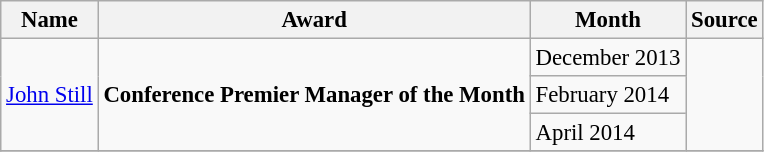<table class="wikitable sortable" style="text-align:left; font-size:95%;">
<tr>
<th>Name</th>
<th>Award</th>
<th>Month</th>
<th>Source</th>
</tr>
<tr>
<td rowspan="3"> <a href='#'>John Still</a></td>
<td rowspan="3"><strong>Conference Premier Manager of the Month</strong></td>
<td>December 2013</td>
<td rowspan="3"></td>
</tr>
<tr>
<td>February 2014</td>
</tr>
<tr>
<td>April 2014</td>
</tr>
<tr>
</tr>
</table>
